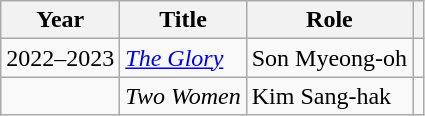<table class="wikitable plainrowheaders">
<tr>
<th scope="col">Year</th>
<th scope="col">Title</th>
<th scope="col">Role</th>
<th scope="col"></th>
</tr>
<tr>
<td>2022–2023</td>
<td><em><a href='#'>The Glory</a></em></td>
<td>Son Myeong-oh</td>
<td></td>
</tr>
<tr>
<td></td>
<td><em>Two Women</em></td>
<td>Kim Sang-hak</td>
<td></td>
</tr>
</table>
